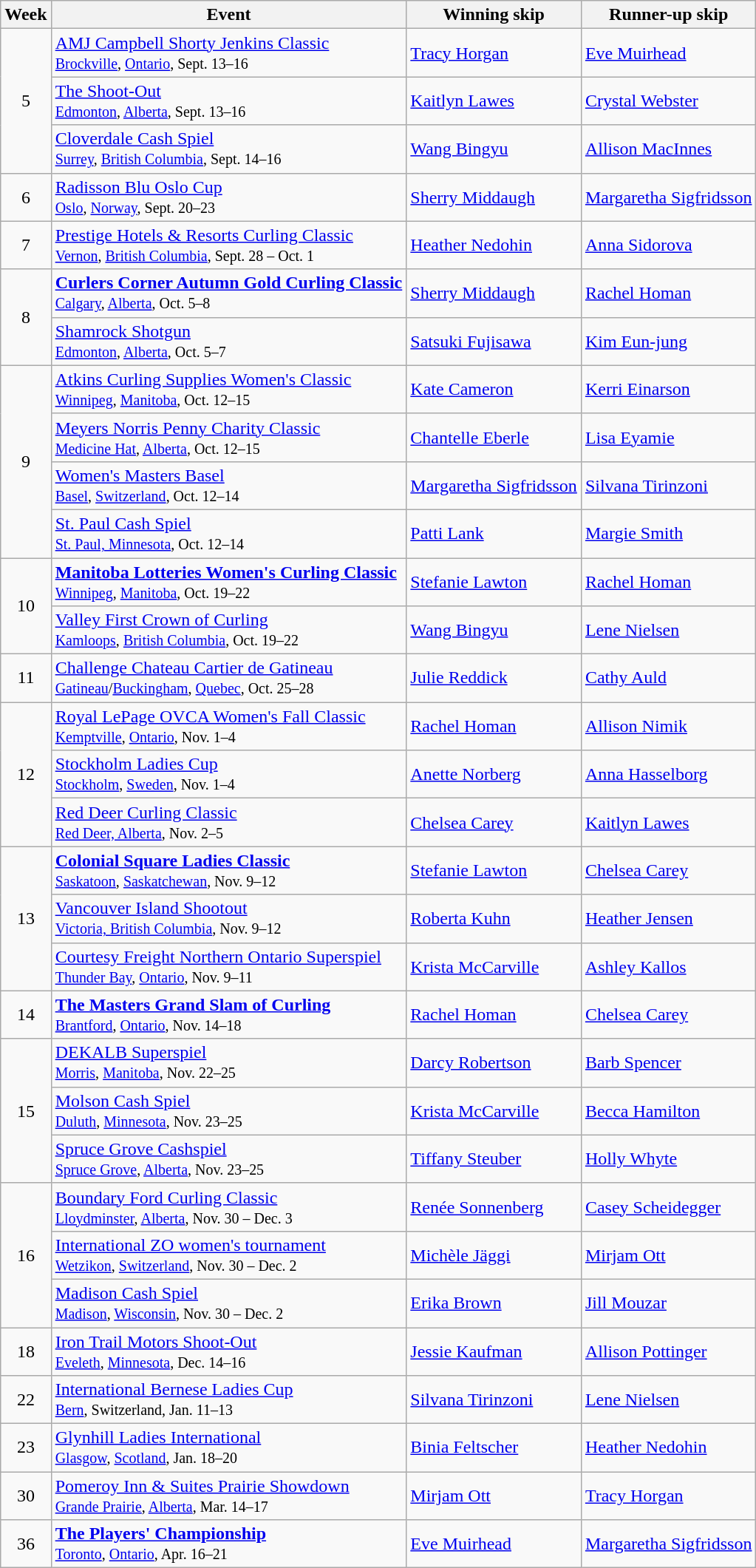<table class="wikitable">
<tr>
<th>Week</th>
<th>Event</th>
<th>Winning skip</th>
<th>Runner-up skip</th>
</tr>
<tr>
<td rowspan=3 align=center>5</td>
<td><a href='#'>AMJ Campbell Shorty Jenkins Classic</a> <br> <small><a href='#'>Brockville</a>, <a href='#'>Ontario</a>, Sept. 13–16</small></td>
<td> <a href='#'>Tracy Horgan</a></td>
<td> <a href='#'>Eve Muirhead</a></td>
</tr>
<tr>
<td><a href='#'>The Shoot-Out</a> <br> <small><a href='#'>Edmonton</a>, <a href='#'>Alberta</a>, Sept. 13–16</small></td>
<td> <a href='#'>Kaitlyn Lawes</a></td>
<td> <a href='#'>Crystal Webster</a></td>
</tr>
<tr>
<td><a href='#'>Cloverdale Cash Spiel</a> <br> <small><a href='#'>Surrey</a>, <a href='#'>British Columbia</a>, Sept. 14–16</small></td>
<td> <a href='#'>Wang Bingyu</a></td>
<td> <a href='#'>Allison MacInnes</a></td>
</tr>
<tr>
<td align=center>6</td>
<td><a href='#'>Radisson Blu Oslo Cup</a> <br> <small><a href='#'>Oslo</a>, <a href='#'>Norway</a>, Sept. 20–23</small></td>
<td> <a href='#'>Sherry Middaugh</a></td>
<td> <a href='#'>Margaretha Sigfridsson</a></td>
</tr>
<tr>
<td align=center>7</td>
<td><a href='#'>Prestige Hotels & Resorts Curling Classic</a> <br> <small><a href='#'>Vernon</a>, <a href='#'>British Columbia</a>, Sept. 28 – Oct. 1</small></td>
<td> <a href='#'>Heather Nedohin</a></td>
<td> <a href='#'>Anna Sidorova</a></td>
</tr>
<tr>
<td rowspan=2 align=center>8</td>
<td><strong><a href='#'>Curlers Corner Autumn Gold Curling Classic</a></strong> <br> <small><a href='#'>Calgary</a>, <a href='#'>Alberta</a>, Oct. 5–8</small></td>
<td> <a href='#'>Sherry Middaugh</a></td>
<td> <a href='#'>Rachel Homan</a></td>
</tr>
<tr>
<td><a href='#'>Shamrock Shotgun</a> <br> <small> <a href='#'>Edmonton</a>, <a href='#'>Alberta</a>, Oct. 5–7</small></td>
<td> <a href='#'>Satsuki Fujisawa</a></td>
<td> <a href='#'>Kim Eun-jung</a></td>
</tr>
<tr>
<td rowspan=4 align=center>9</td>
<td><a href='#'>Atkins Curling Supplies Women's Classic</a> <br> <small><a href='#'>Winnipeg</a>, <a href='#'>Manitoba</a>, Oct. 12–15</small></td>
<td> <a href='#'>Kate Cameron</a></td>
<td> <a href='#'>Kerri Einarson</a></td>
</tr>
<tr>
<td><a href='#'>Meyers Norris Penny Charity Classic</a> <br> <small> <a href='#'>Medicine Hat</a>, <a href='#'>Alberta</a>, Oct. 12–15 </small></td>
<td> <a href='#'>Chantelle Eberle</a></td>
<td> <a href='#'>Lisa Eyamie</a></td>
</tr>
<tr>
<td><a href='#'>Women's Masters Basel</a> <br> <small><a href='#'>Basel</a>, <a href='#'>Switzerland</a>, Oct. 12–14</small></td>
<td> <a href='#'>Margaretha Sigfridsson</a></td>
<td> <a href='#'>Silvana Tirinzoni</a></td>
</tr>
<tr>
<td><a href='#'>St. Paul Cash Spiel</a> <br> <small><a href='#'>St. Paul, Minnesota</a>, Oct. 12–14</small></td>
<td> <a href='#'>Patti Lank</a></td>
<td> <a href='#'>Margie Smith</a></td>
</tr>
<tr>
<td rowspan=2 align=center>10</td>
<td><strong><a href='#'>Manitoba Lotteries Women's Curling Classic</a></strong> <br> <small><a href='#'>Winnipeg</a>, <a href='#'>Manitoba</a>, Oct. 19–22</small></td>
<td> <a href='#'>Stefanie Lawton</a></td>
<td> <a href='#'>Rachel Homan</a></td>
</tr>
<tr>
<td><a href='#'>Valley First Crown of Curling</a> <br> <small> <a href='#'>Kamloops</a>, <a href='#'>British Columbia</a>, Oct. 19–22 </small></td>
<td> <a href='#'>Wang Bingyu</a></td>
<td> <a href='#'>Lene Nielsen</a></td>
</tr>
<tr>
<td rowspan=1 align=center>11</td>
<td><a href='#'>Challenge Chateau Cartier de Gatineau</a> <br> <small><a href='#'>Gatineau</a>/<a href='#'>Buckingham</a>, <a href='#'>Quebec</a>, Oct. 25–28</small></td>
<td> <a href='#'>Julie Reddick</a></td>
<td> <a href='#'>Cathy Auld</a></td>
</tr>
<tr>
<td rowspan=3 align=center>12</td>
<td><a href='#'>Royal LePage OVCA Women's Fall Classic</a> <br> <small><a href='#'>Kemptville</a>, <a href='#'>Ontario</a>, Nov. 1–4</small></td>
<td> <a href='#'>Rachel Homan</a></td>
<td> <a href='#'>Allison Nimik</a></td>
</tr>
<tr>
<td><a href='#'>Stockholm Ladies Cup</a> <br> <small><a href='#'>Stockholm</a>, <a href='#'>Sweden</a>, Nov. 1–4</small></td>
<td> <a href='#'>Anette Norberg</a></td>
<td> <a href='#'>Anna Hasselborg</a></td>
</tr>
<tr>
<td><a href='#'>Red Deer Curling Classic</a> <br> <small><a href='#'>Red Deer, Alberta</a>, Nov. 2–5</small></td>
<td> <a href='#'>Chelsea Carey</a></td>
<td> <a href='#'>Kaitlyn Lawes</a></td>
</tr>
<tr>
<td rowspan=3 align=center>13</td>
<td><strong><a href='#'>Colonial Square Ladies Classic</a></strong> <br> <small><a href='#'>Saskatoon</a>, <a href='#'>Saskatchewan</a>, Nov. 9–12</small></td>
<td> <a href='#'>Stefanie Lawton</a></td>
<td> <a href='#'>Chelsea Carey</a></td>
</tr>
<tr>
<td><a href='#'>Vancouver Island Shootout</a> <br> <small><a href='#'>Victoria, British Columbia</a>, Nov. 9–12</small></td>
<td> <a href='#'>Roberta Kuhn</a></td>
<td> <a href='#'>Heather Jensen</a></td>
</tr>
<tr>
<td><a href='#'>Courtesy Freight Northern Ontario Superspiel</a> <br> <small><a href='#'>Thunder Bay</a>, <a href='#'>Ontario</a>, Nov. 9–11</small></td>
<td> <a href='#'>Krista McCarville</a></td>
<td> <a href='#'>Ashley Kallos</a></td>
</tr>
<tr>
<td rowspan=1 align=center>14</td>
<td><strong><a href='#'>The Masters Grand Slam of Curling</a></strong> <br> <small><a href='#'>Brantford</a>, <a href='#'>Ontario</a>, Nov. 14–18</small></td>
<td> <a href='#'>Rachel Homan</a></td>
<td> <a href='#'>Chelsea Carey</a></td>
</tr>
<tr>
<td rowspan=3 align=center>15</td>
<td><a href='#'>DEKALB Superspiel</a> <br> <small><a href='#'>Morris</a>, <a href='#'>Manitoba</a>, Nov. 22–25</small></td>
<td> <a href='#'>Darcy Robertson</a></td>
<td> <a href='#'>Barb Spencer</a></td>
</tr>
<tr>
<td><a href='#'>Molson Cash Spiel</a> <br> <small><a href='#'>Duluth</a>, <a href='#'>Minnesota</a>, Nov. 23–25</small></td>
<td> <a href='#'>Krista McCarville</a></td>
<td> <a href='#'>Becca Hamilton</a></td>
</tr>
<tr>
<td><a href='#'>Spruce Grove Cashspiel</a> <br> <small><a href='#'>Spruce Grove</a>, <a href='#'>Alberta</a>, Nov. 23–25</small></td>
<td> <a href='#'>Tiffany Steuber</a></td>
<td> <a href='#'>Holly Whyte</a></td>
</tr>
<tr>
<td rowspan=3 align=center>16</td>
<td><a href='#'>Boundary Ford Curling Classic</a> <br> <small><a href='#'>Lloydminster</a>, <a href='#'>Alberta</a>, Nov. 30 – Dec. 3</small></td>
<td> <a href='#'>Renée Sonnenberg</a></td>
<td> <a href='#'>Casey Scheidegger</a></td>
</tr>
<tr>
<td><a href='#'>International ZO women's tournament</a> <br> <small><a href='#'>Wetzikon</a>, <a href='#'>Switzerland</a>, Nov. 30 – Dec. 2</small></td>
<td> <a href='#'>Michèle Jäggi</a></td>
<td> <a href='#'>Mirjam Ott</a></td>
</tr>
<tr>
<td><a href='#'>Madison Cash Spiel</a> <br> <small><a href='#'>Madison</a>, <a href='#'>Wisconsin</a>, Nov. 30 – Dec. 2</small></td>
<td> <a href='#'>Erika Brown</a></td>
<td> <a href='#'>Jill Mouzar</a></td>
</tr>
<tr>
<td align=center>18</td>
<td><a href='#'>Iron Trail Motors Shoot-Out</a> <br> <small><a href='#'>Eveleth</a>, <a href='#'>Minnesota</a>, Dec. 14–16</small></td>
<td> <a href='#'>Jessie Kaufman</a></td>
<td> <a href='#'>Allison Pottinger</a></td>
</tr>
<tr>
<td align=center>22</td>
<td><a href='#'>International Bernese Ladies Cup</a> <br> <small><a href='#'>Bern</a>, Switzerland, Jan. 11–13</small></td>
<td> <a href='#'>Silvana Tirinzoni</a></td>
<td> <a href='#'>Lene Nielsen</a></td>
</tr>
<tr>
<td align=center>23</td>
<td><a href='#'>Glynhill Ladies International</a> <br> <small><a href='#'>Glasgow</a>, <a href='#'>Scotland</a>, Jan. 18–20</small></td>
<td> <a href='#'>Binia Feltscher</a></td>
<td> <a href='#'>Heather Nedohin</a></td>
</tr>
<tr>
<td rowspan=1 align=center>30</td>
<td><a href='#'>Pomeroy Inn & Suites Prairie Showdown</a> <br> <small><a href='#'>Grande Prairie</a>, <a href='#'>Alberta</a>, Mar. 14–17</small></td>
<td> <a href='#'>Mirjam Ott</a></td>
<td> <a href='#'>Tracy Horgan</a></td>
</tr>
<tr>
<td rowspan=1 align=center>36</td>
<td><strong><a href='#'>The Players' Championship</a></strong> <br> <small><a href='#'>Toronto</a>, <a href='#'>Ontario</a>, Apr. 16–21</small></td>
<td> <a href='#'>Eve Muirhead</a></td>
<td> <a href='#'>Margaretha Sigfridsson</a></td>
</tr>
</table>
